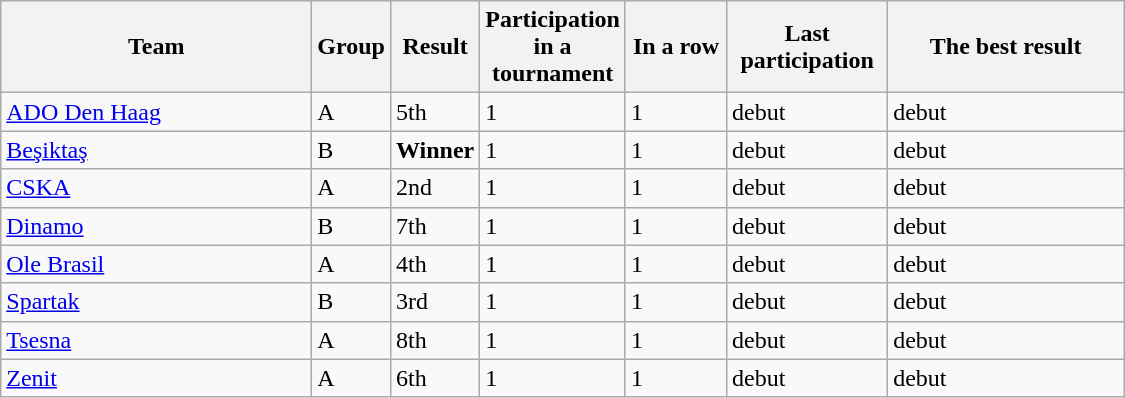<table class="wikitable sortable">
<tr>
<th width=200>Team</th>
<th width=30>Group</th>
<th width=15>Result</th>
<th width=80>Participation in a tournament</th>
<th width=60>In a row</th>
<th width=100>Last participation</th>
<th width=150>The best result</th>
</tr>
<tr>
<td> <a href='#'>ADO Den Haag</a></td>
<td>A</td>
<td>5th</td>
<td>1</td>
<td>1</td>
<td>debut</td>
<td>debut</td>
</tr>
<tr>
<td> <a href='#'>Beşiktaş</a></td>
<td>В</td>
<td><strong>Winner</strong></td>
<td>1</td>
<td>1</td>
<td>debut</td>
<td>debut</td>
</tr>
<tr>
<td> <a href='#'>CSKA</a></td>
<td>A</td>
<td>2nd</td>
<td>1</td>
<td>1</td>
<td>debut</td>
<td>debut</td>
</tr>
<tr>
<td> <a href='#'>Dinamo</a></td>
<td>B</td>
<td>7th</td>
<td>1</td>
<td>1</td>
<td>debut</td>
<td>debut</td>
</tr>
<tr>
<td> <a href='#'>Ole Brasil</a></td>
<td>A</td>
<td>4th</td>
<td>1</td>
<td>1</td>
<td>debut</td>
<td>debut</td>
</tr>
<tr>
<td> <a href='#'>Spartak</a></td>
<td>B</td>
<td>3rd</td>
<td>1</td>
<td>1</td>
<td>debut</td>
<td>debut</td>
</tr>
<tr>
<td> <a href='#'>Tsesna</a></td>
<td>A</td>
<td>8th</td>
<td>1</td>
<td>1</td>
<td>debut</td>
<td>debut</td>
</tr>
<tr>
<td> <a href='#'>Zenit</a></td>
<td>А</td>
<td>6th</td>
<td>1</td>
<td>1</td>
<td>debut</td>
<td>debut</td>
</tr>
</table>
